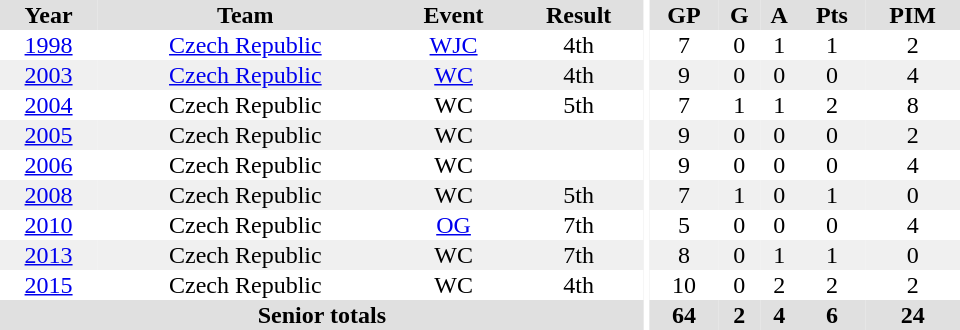<table border="0" cellpadding="1" cellspacing="0" ID="Table3" style="text-align:center; width:40em">
<tr ALIGN="center" bgcolor="#e0e0e0">
<th>Year</th>
<th>Team</th>
<th>Event</th>
<th>Result</th>
<th rowspan="99" bgcolor="#ffffff"></th>
<th>GP</th>
<th>G</th>
<th>A</th>
<th>Pts</th>
<th>PIM</th>
</tr>
<tr>
<td><a href='#'>1998</a></td>
<td><a href='#'>Czech Republic</a></td>
<td><a href='#'>WJC</a></td>
<td>4th</td>
<td>7</td>
<td>0</td>
<td>1</td>
<td>1</td>
<td>2</td>
</tr>
<tr bgcolor="#f0f0f0">
<td><a href='#'>2003</a></td>
<td><a href='#'>Czech Republic</a></td>
<td><a href='#'>WC</a></td>
<td>4th</td>
<td>9</td>
<td>0</td>
<td>0</td>
<td>0</td>
<td>4</td>
</tr>
<tr>
<td><a href='#'>2004</a></td>
<td>Czech Republic</td>
<td>WC</td>
<td>5th</td>
<td>7</td>
<td>1</td>
<td>1</td>
<td>2</td>
<td>8</td>
</tr>
<tr bgcolor="#f0f0f0">
<td><a href='#'>2005</a></td>
<td>Czech Republic</td>
<td>WC</td>
<td></td>
<td>9</td>
<td>0</td>
<td>0</td>
<td>0</td>
<td>2</td>
</tr>
<tr>
<td><a href='#'>2006</a></td>
<td>Czech Republic</td>
<td>WC</td>
<td></td>
<td>9</td>
<td>0</td>
<td>0</td>
<td>0</td>
<td>4</td>
</tr>
<tr bgcolor="#f0f0f0">
<td><a href='#'>2008</a></td>
<td>Czech Republic</td>
<td>WC</td>
<td>5th</td>
<td>7</td>
<td>1</td>
<td>0</td>
<td>1</td>
<td>0</td>
</tr>
<tr>
<td><a href='#'>2010</a></td>
<td>Czech Republic</td>
<td><a href='#'>OG</a></td>
<td>7th</td>
<td>5</td>
<td>0</td>
<td>0</td>
<td>0</td>
<td>4</td>
</tr>
<tr bgcolor="#f0f0f0">
<td><a href='#'>2013</a></td>
<td>Czech Republic</td>
<td>WC</td>
<td>7th</td>
<td>8</td>
<td>0</td>
<td>1</td>
<td>1</td>
<td>0</td>
</tr>
<tr>
<td><a href='#'>2015</a></td>
<td>Czech Republic</td>
<td>WC</td>
<td>4th</td>
<td>10</td>
<td>0</td>
<td>2</td>
<td>2</td>
<td>2</td>
</tr>
<tr bgcolor="#e0e0e0">
<th colspan="4">Senior totals</th>
<th>64</th>
<th>2</th>
<th>4</th>
<th>6</th>
<th>24</th>
</tr>
</table>
